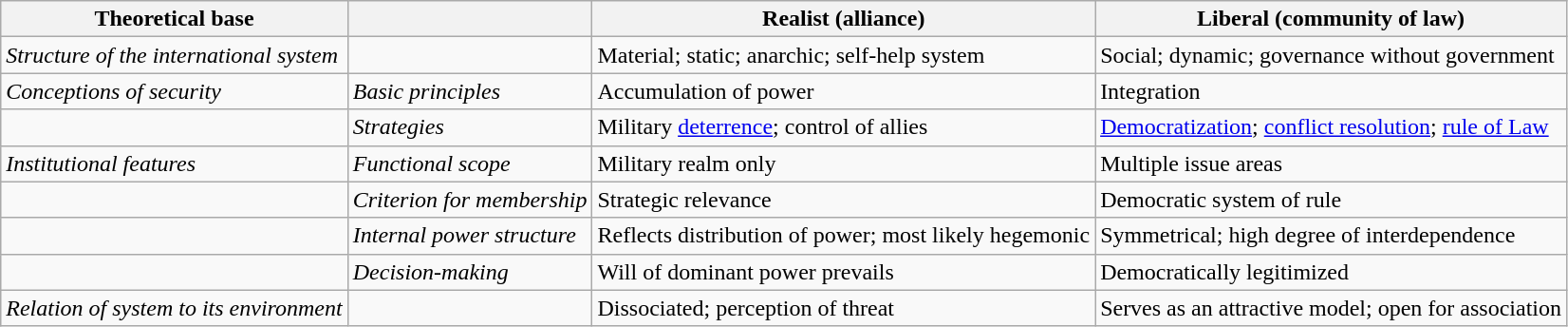<table class="wikitable">
<tr>
<th>Theoretical base</th>
<th></th>
<th>Realist (alliance)</th>
<th>Liberal (community of law)</th>
</tr>
<tr>
<td><em>Structure of the international system</em></td>
<td></td>
<td>Material; static; anarchic; self-help system</td>
<td>Social; dynamic; governance without government</td>
</tr>
<tr>
<td><em>Conceptions of security</em></td>
<td><em>Basic principles</em></td>
<td>Accumulation of power</td>
<td>Integration</td>
</tr>
<tr>
<td></td>
<td><em>Strategies</em></td>
<td>Military <a href='#'>deterrence</a>; control of allies</td>
<td><a href='#'>Democratization</a>; <a href='#'>conflict resolution</a>; <a href='#'>rule of Law</a></td>
</tr>
<tr>
<td><em>Institutional features</em></td>
<td><em>Functional scope</em></td>
<td>Military realm only</td>
<td>Multiple issue areas</td>
</tr>
<tr>
<td></td>
<td><em>Criterion for membership</em></td>
<td>Strategic relevance</td>
<td>Democratic system of rule</td>
</tr>
<tr>
<td></td>
<td><em>Internal power structure</em></td>
<td>Reflects distribution of power; most likely hegemonic</td>
<td>Symmetrical; high degree of interdependence</td>
</tr>
<tr>
<td></td>
<td><em>Decision-making</em></td>
<td>Will of dominant power prevails</td>
<td>Democratically legitimized</td>
</tr>
<tr>
<td><em>Relation of system to its environment</em></td>
<td></td>
<td>Dissociated; perception of threat</td>
<td>Serves as an attractive model; open for association</td>
</tr>
</table>
